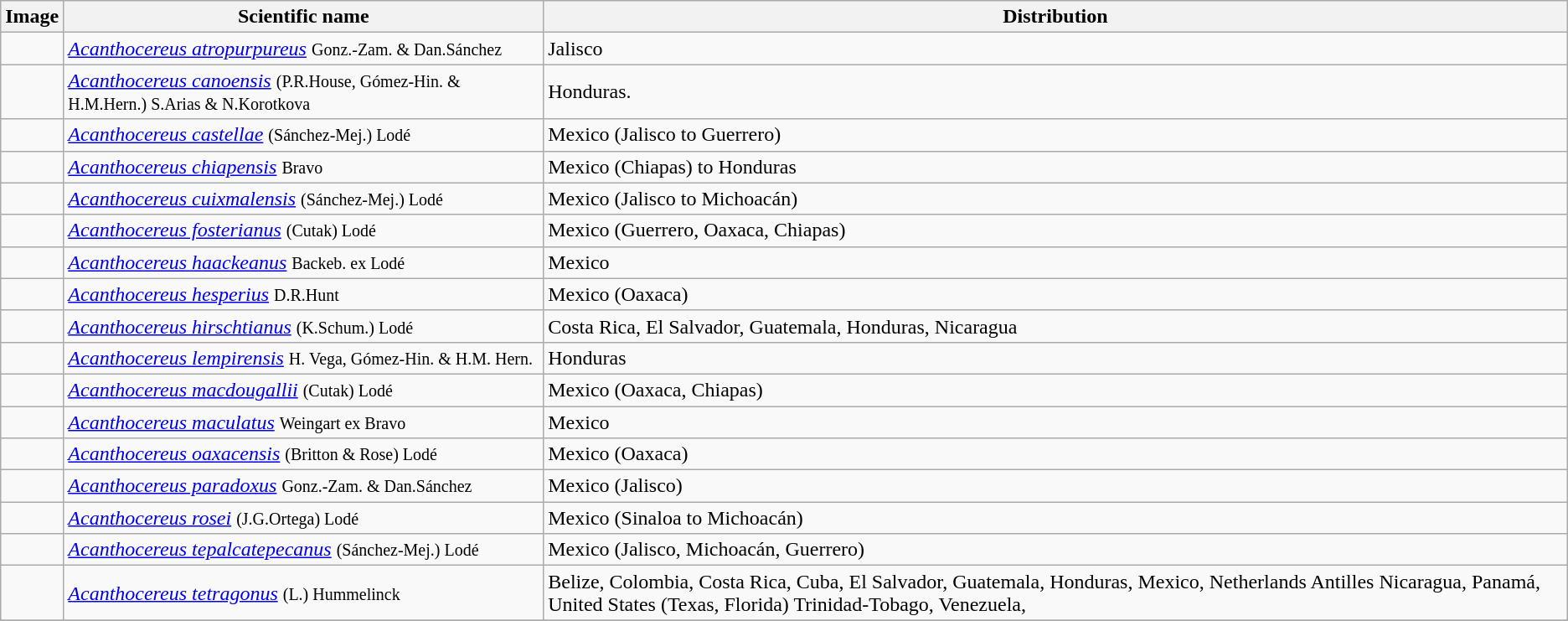<table class="wikitable">
<tr>
<th>Image</th>
<th>Scientific name</th>
<th>Distribution</th>
</tr>
<tr>
<td></td>
<td><em><a href='#'>Acanthocereus atropurpureus</a></em> <small>Gonz.-Zam. & Dan.Sánchez</small></td>
<td>Jalisco</td>
</tr>
<tr>
<td></td>
<td><em><a href='#'>Acanthocereus canoensis</a></em> <small>(P.R.House, Gómez-Hin. & H.M.Hern.) S.Arias & N.Korotkova</small></td>
<td>Honduras.</td>
</tr>
<tr>
<td></td>
<td><em><a href='#'>Acanthocereus castellae</a></em> <small>(Sánchez-Mej.) Lodé</small></td>
<td>Mexico (Jalisco to Guerrero)</td>
</tr>
<tr>
<td></td>
<td><em><a href='#'>Acanthocereus chiapensis</a></em> <small>Bravo</small></td>
<td>Mexico (Chiapas) to Honduras</td>
</tr>
<tr>
<td></td>
<td><em><a href='#'>Acanthocereus cuixmalensis</a></em> <small>(Sánchez-Mej.) Lodé</small></td>
<td>Mexico (Jalisco to Michoacán)</td>
</tr>
<tr>
<td></td>
<td><em><a href='#'>Acanthocereus fosterianus</a></em> <small>(Cutak) Lodé</small></td>
<td>Mexico (Guerrero, Oaxaca, Chiapas)</td>
</tr>
<tr>
<td></td>
<td><em><a href='#'>Acanthocereus haackeanus</a></em> <small>Backeb. ex Lodé</small></td>
<td>Mexico</td>
</tr>
<tr>
<td></td>
<td><em><a href='#'>Acanthocereus hesperius</a></em> <small>D.R.Hunt</small></td>
<td>Mexico (Oaxaca)</td>
</tr>
<tr>
<td></td>
<td><em><a href='#'>Acanthocereus hirschtianus</a></em> <small>(K.Schum.) Lodé</small></td>
<td>Costa Rica, El Salvador, Guatemala, Honduras, Nicaragua</td>
</tr>
<tr>
<td></td>
<td><em><a href='#'>Acanthocereus lempirensis</a></em> <small>H. Vega,  Gómez-Hin.  &  H.M. Hern.</small></td>
<td>Honduras</td>
</tr>
<tr>
<td></td>
<td><em><a href='#'>Acanthocereus macdougallii</a></em> <small>(Cutak) Lodé</small></td>
<td>Mexico (Oaxaca, Chiapas)</td>
</tr>
<tr>
<td></td>
<td><em><a href='#'>Acanthocereus maculatus</a></em> <small>Weingart ex Bravo</small></td>
<td>Mexico</td>
</tr>
<tr>
<td></td>
<td><em><a href='#'>Acanthocereus oaxacensis</a></em> <small>(Britton & Rose) Lodé</small></td>
<td>Mexico (Oaxaca)</td>
</tr>
<tr>
<td></td>
<td><em><a href='#'>Acanthocereus paradoxus</a></em> <small>Gonz.-Zam. & Dan.Sánchez</small></td>
<td>Mexico (Jalisco)</td>
</tr>
<tr>
<td></td>
<td><em><a href='#'>Acanthocereus rosei</a></em> <small>(J.G.Ortega) Lodé</small></td>
<td>Mexico (Sinaloa to Michoacán)</td>
</tr>
<tr>
<td></td>
<td><em><a href='#'>Acanthocereus tepalcatepecanus</a></em> <small>(Sánchez-Mej.) Lodé</small></td>
<td>Mexico (Jalisco, Michoacán, Guerrero)</td>
</tr>
<tr>
<td></td>
<td><em><a href='#'>Acanthocereus tetragonus</a></em> <small>(L.) Hummelinck</small></td>
<td>Belize, Colombia, Costa Rica, Cuba, El Salvador, Guatemala, Honduras, Mexico, Netherlands Antilles Nicaragua, Panamá,  United States (Texas, Florida) Trinidad-Tobago, Venezuela,</td>
</tr>
<tr>
</tr>
</table>
